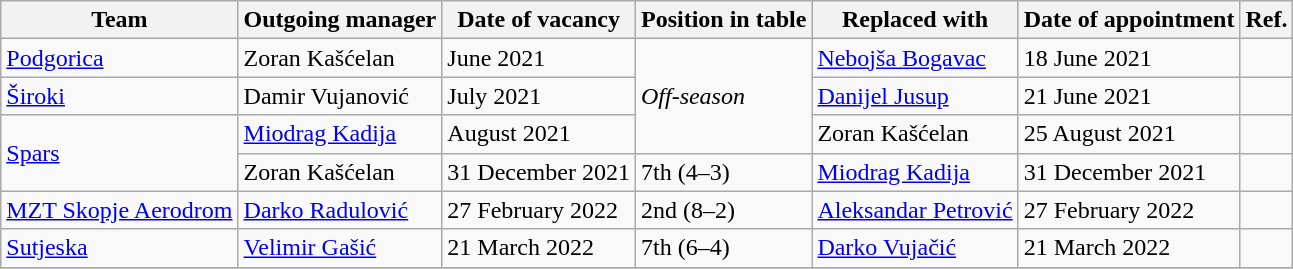<table class="wikitable sortable">
<tr>
<th>Team</th>
<th>Outgoing manager</th>
<th>Date of vacancy</th>
<th>Position in table</th>
<th>Replaced with</th>
<th>Date of appointment</th>
<th>Ref.</th>
</tr>
<tr>
<td><a href='#'>Podgorica</a></td>
<td> Zoran Kašćelan</td>
<td>June 2021</td>
<td rowspan=3><em>Off-season</em></td>
<td> <a href='#'>Nebojša Bogavac</a></td>
<td>18 June 2021</td>
<td></td>
</tr>
<tr>
<td><a href='#'>Široki</a></td>
<td> Damir Vujanović</td>
<td>July 2021</td>
<td> <a href='#'>Danijel Jusup</a></td>
<td>21 June 2021</td>
<td></td>
</tr>
<tr>
<td rowspan=2><a href='#'>Spars</a></td>
<td> <a href='#'>Miodrag Kadija</a></td>
<td>August 2021</td>
<td> Zoran Kašćelan</td>
<td>25 August 2021</td>
<td></td>
</tr>
<tr>
<td> Zoran Kašćelan</td>
<td>31 December 2021</td>
<td>7th (4–3)</td>
<td> <a href='#'>Miodrag Kadija</a></td>
<td>31 December 2021</td>
<td></td>
</tr>
<tr>
<td><a href='#'>MZT Skopje Aerodrom</a></td>
<td> <a href='#'>Darko Radulović</a></td>
<td>27 February 2022</td>
<td>2nd (8–2)</td>
<td> <a href='#'>Aleksandar Petrović</a></td>
<td>27 February 2022</td>
<td></td>
</tr>
<tr>
<td><a href='#'>Sutjeska</a></td>
<td> <a href='#'>Velimir Gašić</a></td>
<td>21 March 2022</td>
<td>7th (6–4)</td>
<td> <a href='#'>Darko Vujačić</a></td>
<td>21 March 2022</td>
<td></td>
</tr>
<tr>
</tr>
</table>
